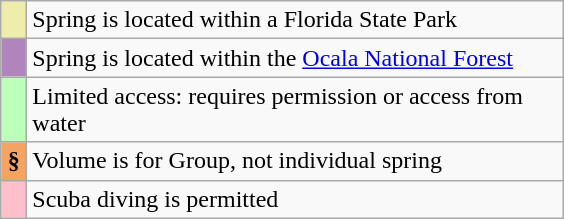<table class="wikitable">
<tr>
<td scope="col"  style="width:10px; background:#eea;"></td>
<td style="width:350px;">Spring is located within a Florida State Park</td>
</tr>
<tr>
<td scope="col" style="background:#b284be"></td>
<td>Spring is located within the <a href='#'>Ocala National Forest</a></td>
</tr>
<tr>
<td scope="col" style="background:#bfb;"></td>
<td>Limited access: requires permission or access from water</td>
</tr>
<tr>
<th scope="col" style="background:#f4a460">§</th>
<td>Volume is for Group, not individual spring</td>
</tr>
<tr>
<td scope="col" style="background:pink;"></td>
<td>Scuba diving is permitted</td>
</tr>
</table>
